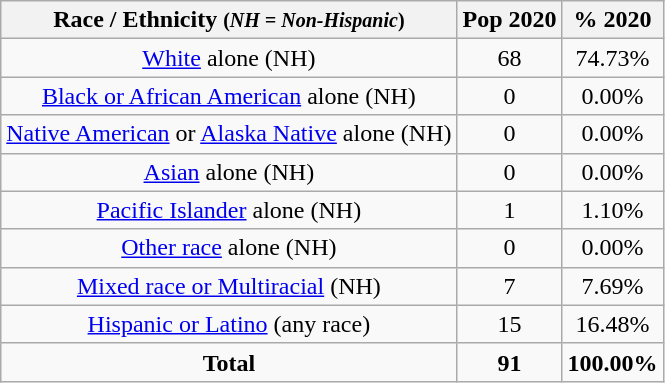<table class="wikitable" style="text-align:center;">
<tr>
<th>Race / Ethnicity <small>(<em>NH = Non-Hispanic</em>)</small></th>
<th>Pop 2020</th>
<th>% 2020</th>
</tr>
<tr>
<td><a href='#'>White</a> alone (NH)</td>
<td>68</td>
<td>74.73%</td>
</tr>
<tr>
<td><a href='#'>Black or African American</a> alone (NH)</td>
<td>0</td>
<td>0.00%</td>
</tr>
<tr>
<td><a href='#'>Native American</a> or <a href='#'>Alaska Native</a> alone (NH)</td>
<td>0</td>
<td>0.00%</td>
</tr>
<tr>
<td><a href='#'>Asian</a> alone (NH)</td>
<td>0</td>
<td>0.00%</td>
</tr>
<tr>
<td><a href='#'>Pacific Islander</a> alone (NH)</td>
<td>1</td>
<td>1.10%</td>
</tr>
<tr>
<td><a href='#'>Other race</a> alone (NH)</td>
<td>0</td>
<td>0.00%</td>
</tr>
<tr>
<td><a href='#'>Mixed race or Multiracial</a> (NH)</td>
<td>7</td>
<td>7.69%</td>
</tr>
<tr>
<td><a href='#'>Hispanic or Latino</a> (any race)</td>
<td>15</td>
<td>16.48%</td>
</tr>
<tr>
<td><strong>Total</strong></td>
<td><strong>91</strong></td>
<td><strong>100.00%</strong></td>
</tr>
</table>
